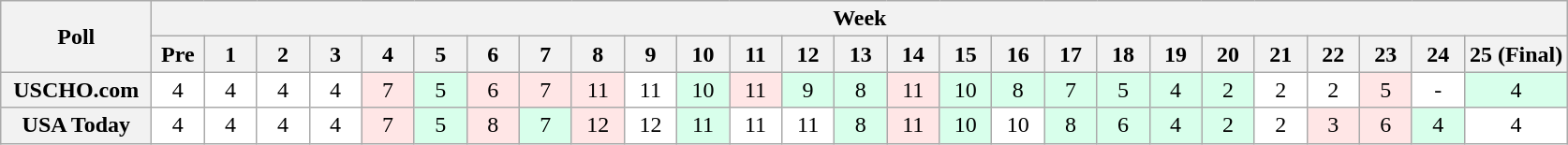<table class="wikitable" style="white-space:nowrap;">
<tr>
<th scope="col" width="100" rowspan="2">Poll</th>
<th colspan="26">Week</th>
</tr>
<tr>
<th scope="col" width="30">Pre</th>
<th scope="col" width="30">1</th>
<th scope="col" width="30">2</th>
<th scope="col" width="30">3</th>
<th scope="col" width="30">4</th>
<th scope="col" width="30">5</th>
<th scope="col" width="30">6</th>
<th scope="col" width="30">7</th>
<th scope="col" width="30">8</th>
<th scope="col" width="30">9</th>
<th scope="col" width="30">10</th>
<th scope="col" width="30">11</th>
<th scope="col" width="30">12</th>
<th scope="col" width="30">13</th>
<th scope="col" width="30">14</th>
<th scope="col" width="30">15</th>
<th scope="col" width="30">16</th>
<th scope="col" width="30">17</th>
<th scope="col" width="30">18</th>
<th scope="col" width="30">19</th>
<th scope="col" width="30">20</th>
<th scope="col" width="30">21</th>
<th scope="col" width="30">22</th>
<th scope="col" width="30">23</th>
<th scope="col" width="30">24</th>
<th scope="col" width="30">25 (Final)</th>
</tr>
<tr style="text-align:center;">
<th>USCHO.com</th>
<td bgcolor=FFFFFF>4 </td>
<td bgcolor=FFFFFF>4 </td>
<td bgcolor=FFFFFF>4 </td>
<td bgcolor=FFFFFF>4</td>
<td bgcolor=FFE6E6>7</td>
<td bgcolor=D8FFEB>5 </td>
<td bgcolor=FFE6E6>6</td>
<td bgcolor=FFE6E6>7</td>
<td bgcolor=FFE6E6>11</td>
<td bgcolor=FFFFFF>11</td>
<td bgcolor=D8FFEB>10 </td>
<td bgcolor=FFE6E6>11</td>
<td bgcolor=D8FFEB>9</td>
<td bgcolor=D8FFEB>8</td>
<td bgcolor=FFE6E6>11</td>
<td bgcolor=D8FFEB>10</td>
<td bgcolor=D8FFEB>8</td>
<td bgcolor=D8FFEB>7</td>
<td bgcolor=D8FFEB>5</td>
<td bgcolor=D8FFEB>4</td>
<td bgcolor=D8FFEB>2 </td>
<td bgcolor=FFFFFF>2 </td>
<td bgcolor=FFFFFF>2 </td>
<td bgcolor=FFE6E6>5</td>
<td bgcolor=FFFFFF>-</td>
<td bgcolor=D8FFEB>4</td>
</tr>
<tr style="text-align:center;">
<th>USA Today</th>
<td bgcolor=FFFFFF>4 </td>
<td bgcolor=FFFFFF>4 </td>
<td bgcolor=FFFFFF>4</td>
<td bgcolor=FFFFFF>4</td>
<td bgcolor=FFE6E6>7</td>
<td bgcolor=D8FFEB>5 </td>
<td bgcolor=FFE6E6>8</td>
<td bgcolor=D8FFEB>7</td>
<td bgcolor=FFE6E6>12</td>
<td bgcolor=FFFFFF>12</td>
<td bgcolor=D8FFEB>11 </td>
<td bgcolor=FFFFFF>11</td>
<td bgcolor=FFFFFF>11</td>
<td bgcolor=D8FFEB>8</td>
<td bgcolor=FFE6E6>11</td>
<td bgcolor=D8FFEB>10</td>
<td bgcolor=FFFFFF>10</td>
<td bgcolor=D8FFEB>8</td>
<td bgcolor=D8FFEB>6</td>
<td bgcolor=D8FFEB>4</td>
<td bgcolor=D8FFEB>2 </td>
<td bgcolor=FFFFFF>2</td>
<td bgcolor=FFE6E6>3</td>
<td bgcolor=FFE6E6>6</td>
<td bgcolor=D8FFEB>4</td>
<td bgcolor=FFFFFF>4</td>
</tr>
</table>
